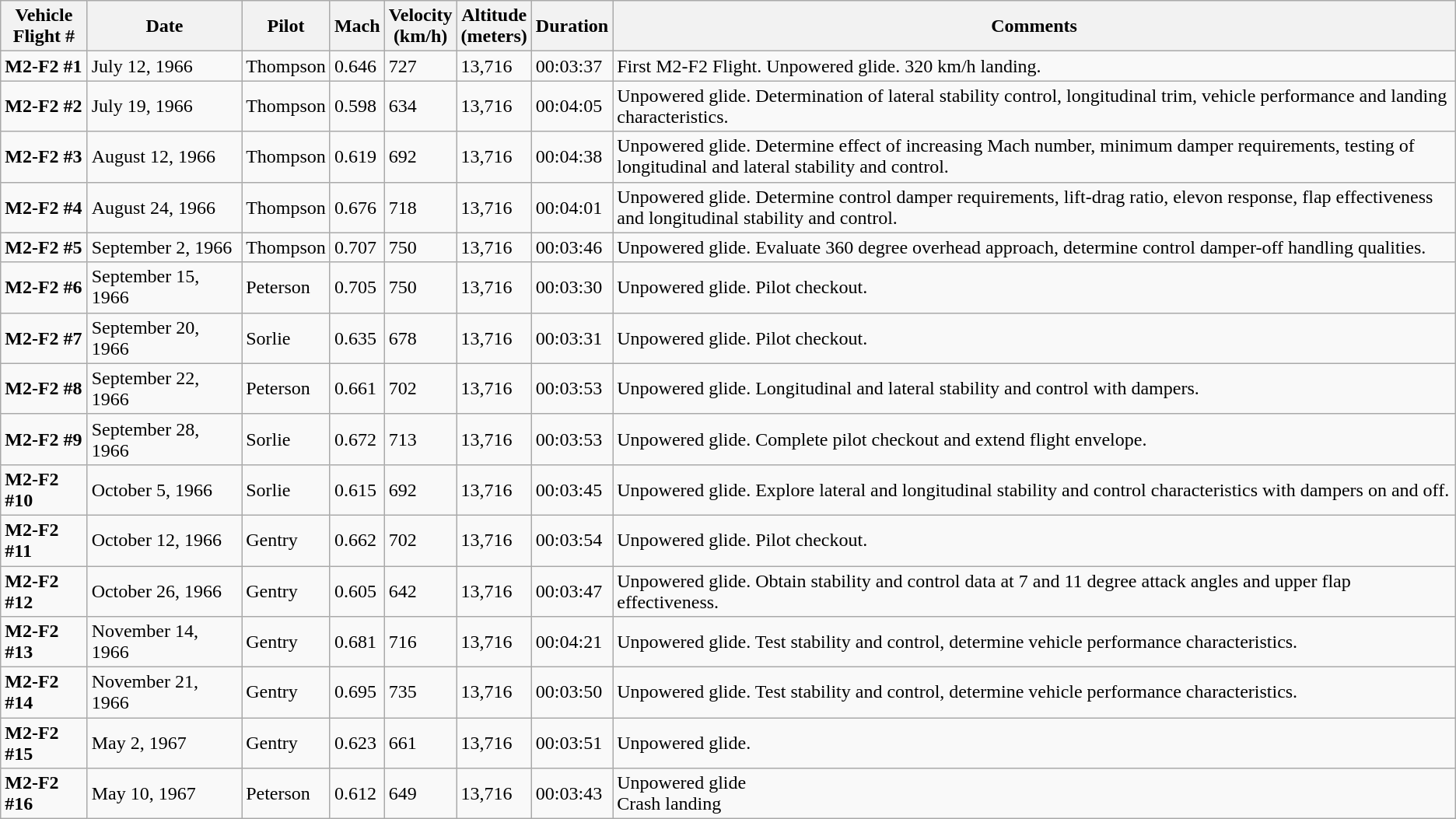<table class="wikitable">
<tr>
<th>Vehicle<br>Flight #</th>
<th width=125>Date</th>
<th>Pilot</th>
<th>Mach</th>
<th>Velocity<br> (km/h)</th>
<th>Altitude<br> (meters)</th>
<th>Duration</th>
<th>Comments</th>
</tr>
<tr>
<td><strong>M2-F2 #1</strong></td>
<td>July 12, 1966</td>
<td>Thompson</td>
<td>0.646</td>
<td>727</td>
<td>13,716</td>
<td>00:03:37</td>
<td>First M2-F2 Flight. Unpowered glide. 320 km/h landing.</td>
</tr>
<tr>
<td><strong>M2-F2 #2</strong></td>
<td>July 19, 1966</td>
<td>Thompson</td>
<td>0.598</td>
<td>634</td>
<td>13,716</td>
<td>00:04:05</td>
<td>Unpowered glide. Determination of lateral stability control, longitudinal trim, vehicle performance and landing characteristics.</td>
</tr>
<tr>
<td><strong>M2-F2 #3</strong></td>
<td>August 12, 1966</td>
<td>Thompson</td>
<td>0.619</td>
<td>692</td>
<td>13,716</td>
<td>00:04:38</td>
<td>Unpowered glide. Determine effect of increasing Mach number, minimum damper requirements, testing of longitudinal and lateral stability and control.</td>
</tr>
<tr>
<td><strong>M2-F2 #4</strong></td>
<td>August 24, 1966</td>
<td>Thompson</td>
<td>0.676</td>
<td>718</td>
<td>13,716</td>
<td>00:04:01</td>
<td>Unpowered glide. Determine control damper requirements, lift-drag ratio, elevon response, flap effectiveness and longitudinal stability and control.</td>
</tr>
<tr>
<td><strong>M2-F2 #5</strong></td>
<td>September 2, 1966</td>
<td>Thompson</td>
<td>0.707</td>
<td>750</td>
<td>13,716</td>
<td>00:03:46</td>
<td>Unpowered glide. Evaluate 360 degree overhead approach, determine control damper-off handling qualities.</td>
</tr>
<tr>
<td><strong>M2-F2 #6</strong></td>
<td>September 15, 1966</td>
<td>Peterson</td>
<td>0.705</td>
<td>750</td>
<td>13,716</td>
<td>00:03:30</td>
<td>Unpowered glide. Pilot checkout.</td>
</tr>
<tr>
<td><strong>M2-F2 #7</strong></td>
<td>September 20, 1966</td>
<td>Sorlie</td>
<td>0.635</td>
<td>678</td>
<td>13,716</td>
<td>00:03:31</td>
<td>Unpowered glide. Pilot checkout.</td>
</tr>
<tr>
<td><strong>M2-F2 #8</strong></td>
<td>September 22, 1966</td>
<td>Peterson</td>
<td>0.661</td>
<td>702</td>
<td>13,716</td>
<td>00:03:53</td>
<td>Unpowered glide. Longitudinal and lateral stability and control with dampers.</td>
</tr>
<tr>
<td><strong>M2-F2 #9</strong></td>
<td>September 28, 1966</td>
<td>Sorlie</td>
<td>0.672</td>
<td>713</td>
<td>13,716</td>
<td>00:03:53</td>
<td>Unpowered glide. Complete pilot checkout and extend flight envelope.</td>
</tr>
<tr>
<td><strong>M2-F2 #10</strong></td>
<td>October 5, 1966</td>
<td>Sorlie</td>
<td>0.615</td>
<td>692</td>
<td>13,716</td>
<td>00:03:45</td>
<td>Unpowered glide. Explore lateral and longitudinal stability and control characteristics with dampers on and off.</td>
</tr>
<tr>
<td><strong>M2-F2 #11</strong></td>
<td>October 12, 1966</td>
<td>Gentry</td>
<td>0.662</td>
<td>702</td>
<td>13,716</td>
<td>00:03:54</td>
<td>Unpowered glide. Pilot checkout.</td>
</tr>
<tr>
<td><strong>M2-F2 #12</strong></td>
<td>October 26, 1966</td>
<td>Gentry</td>
<td>0.605</td>
<td>642</td>
<td>13,716</td>
<td>00:03:47</td>
<td>Unpowered glide. Obtain stability and control data at 7 and 11 degree attack angles and upper flap effectiveness.</td>
</tr>
<tr>
<td><strong>M2-F2 #13</strong></td>
<td>November 14, 1966</td>
<td>Gentry</td>
<td>0.681</td>
<td>716</td>
<td>13,716</td>
<td>00:04:21</td>
<td>Unpowered glide. Test stability and control, determine vehicle performance characteristics.</td>
</tr>
<tr>
<td><strong>M2-F2 #14</strong></td>
<td>November 21, 1966</td>
<td>Gentry</td>
<td>0.695</td>
<td>735</td>
<td>13,716</td>
<td>00:03:50</td>
<td>Unpowered glide. Test stability and control, determine vehicle performance characteristics.</td>
</tr>
<tr>
<td><strong>M2-F2 #15</strong></td>
<td>May 2, 1967</td>
<td>Gentry</td>
<td>0.623</td>
<td>661</td>
<td>13,716</td>
<td>00:03:51</td>
<td>Unpowered glide.</td>
</tr>
<tr>
<td><strong>M2-F2 #16</strong></td>
<td>May 10, 1967</td>
<td>Peterson</td>
<td>0.612</td>
<td>649</td>
<td>13,716</td>
<td>00:03:43</td>
<td>Unpowered glide<br>Crash landing</td>
</tr>
</table>
